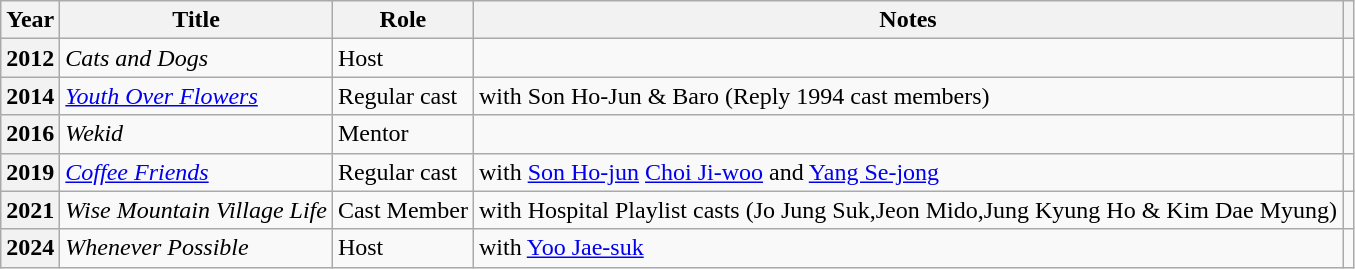<table class="wikitable plainrowheaders sortable">
<tr>
<th scope="col">Year</th>
<th scope="col">Title</th>
<th scope="col">Role</th>
<th scope="col">Notes</th>
<th scope="col" class="unsortable"></th>
</tr>
<tr>
<th scope="row">2012</th>
<td><em>Cats and Dogs</em></td>
<td>Host</td>
<td></td>
<td style="text-align:center"></td>
</tr>
<tr>
<th scope="row">2014</th>
<td><em><a href='#'>Youth Over Flowers</a></em></td>
<td>Regular cast</td>
<td>with Son Ho-Jun & Baro (Reply 1994 cast members)</td>
<td style="text-align:center"></td>
</tr>
<tr>
<th scope="row">2016</th>
<td><em>Wekid</em></td>
<td>Mentor</td>
<td></td>
<td style="text-align:center"></td>
</tr>
<tr>
<th scope="row">2019</th>
<td><em><a href='#'>Coffee Friends</a></em></td>
<td>Regular cast</td>
<td>with <a href='#'>Son Ho-jun</a> <a href='#'>Choi Ji-woo</a> and <a href='#'>Yang Se-jong</a></td>
<td style="text-align:center"></td>
</tr>
<tr>
<th scope="row">2021</th>
<td><em>Wise Mountain Village Life</em></td>
<td>Cast Member</td>
<td>with Hospital Playlist casts (Jo Jung Suk,Jeon Mido,Jung Kyung Ho & Kim Dae Myung)</td>
<td style="text-align:center"></td>
</tr>
<tr>
<th scope="row">2024</th>
<td><em>Whenever Possible</em></td>
<td>Host</td>
<td>with <a href='#'>Yoo Jae-suk</a></td>
<td style="text-align:center"></td>
</tr>
</table>
